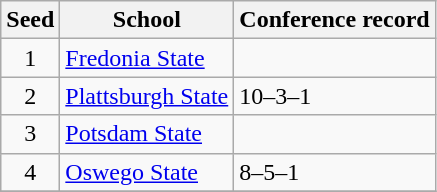<table class="wikitable">
<tr>
<th>Seed</th>
<th>School</th>
<th>Conference record</th>
</tr>
<tr>
<td align=center>1</td>
<td><a href='#'>Fredonia State</a></td>
<td></td>
</tr>
<tr>
<td align=center>2</td>
<td><a href='#'>Plattsburgh State</a></td>
<td>10–3–1</td>
</tr>
<tr>
<td align=center>3</td>
<td><a href='#'>Potsdam State</a></td>
<td></td>
</tr>
<tr>
<td align=center>4</td>
<td><a href='#'>Oswego State</a></td>
<td>8–5–1</td>
</tr>
<tr>
</tr>
</table>
